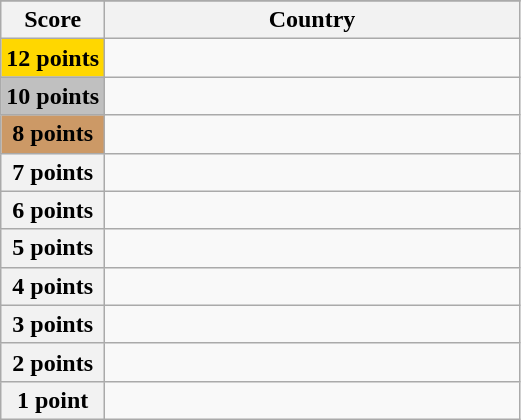<table class="wikitable">
<tr>
</tr>
<tr>
<th scope="col" width="20%">Score</th>
<th scope="col">Country</th>
</tr>
<tr>
<th scope="row" style="background:gold">12 points</th>
<td></td>
</tr>
<tr>
<th scope="row" style="background:silver">10 points</th>
<td></td>
</tr>
<tr>
<th scope="row" style="background:#CC9966">8 points</th>
<td></td>
</tr>
<tr>
<th scope="row">7 points</th>
<td></td>
</tr>
<tr>
<th scope="row">6 points</th>
<td></td>
</tr>
<tr>
<th scope="row">5 points</th>
<td></td>
</tr>
<tr>
<th scope="row">4 points</th>
<td></td>
</tr>
<tr>
<th scope="row">3 points</th>
<td></td>
</tr>
<tr>
<th scope="row">2 points</th>
<td></td>
</tr>
<tr>
<th scope="row">1 point</th>
<td></td>
</tr>
</table>
